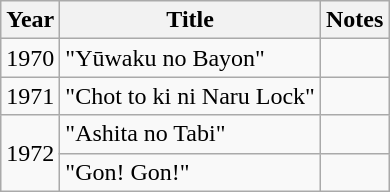<table class="wikitable">
<tr>
<th>Year</th>
<th>Title</th>
<th>Notes</th>
</tr>
<tr>
<td>1970</td>
<td>"Yūwaku no Bayon"</td>
<td></td>
</tr>
<tr>
<td>1971</td>
<td>"Chot to ki ni Naru Lock"</td>
<td></td>
</tr>
<tr>
<td rowspan="2">1972</td>
<td>"Ashita no Tabi"</td>
<td></td>
</tr>
<tr>
<td>"Gon! Gon!"</td>
<td></td>
</tr>
</table>
